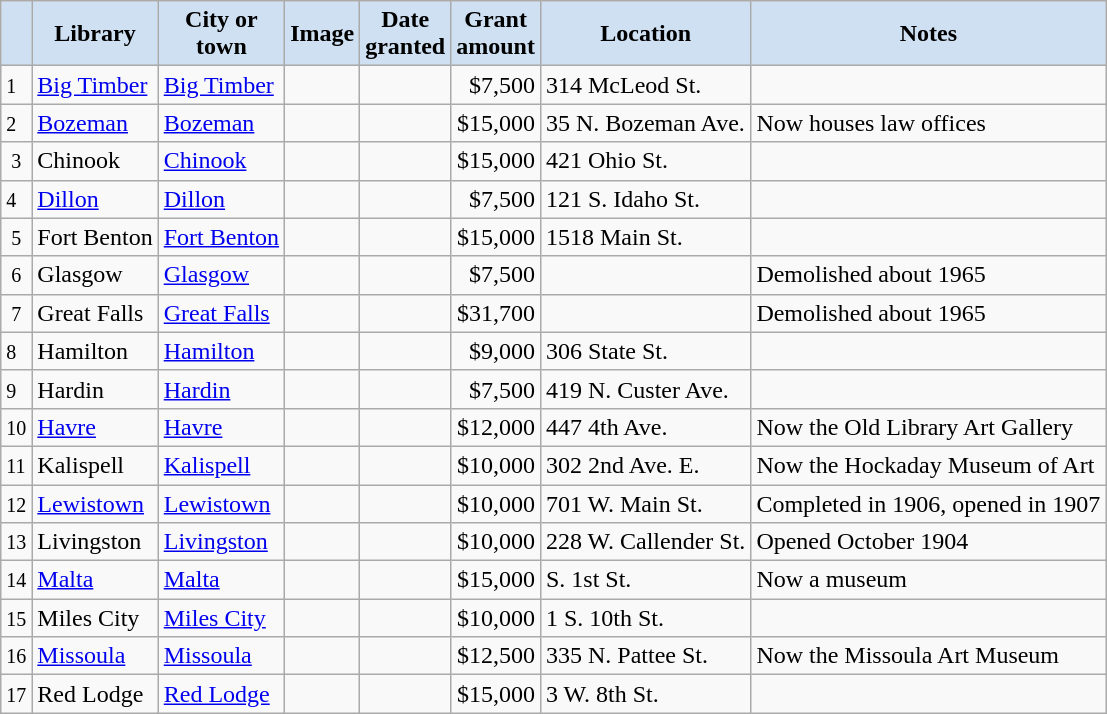<table class="wikitable sortable" align="center">
<tr>
<th style="background-color:#CEE0F2;"></th>
<th style="background-color:#CEE0F2;">Library</th>
<th style="background-color:#CEE0F2;">City or<br>town</th>
<th style="background-color:#CEE0F2;" class="unsortable">Image</th>
<th style="background-color:#CEE0F2;">Date<br>granted</th>
<th style="background-color:#CEE0F2;">Grant<br>amount</th>
<th style="background-color:#CEE0F2;">Location</th>
<th style="background-color:#CEE0F2;" class="unsortable">Notes</th>
</tr>
<tr ->
<td><small>1</small></td>
<td><a href='#'>Big Timber</a></td>
<td><a href='#'>Big Timber</a></td>
<td></td>
<td></td>
<td align=right>$7,500</td>
<td>314 McLeod St.<br><small></small></td>
<td></td>
</tr>
<tr ->
<td><small>2</small></td>
<td><a href='#'>Bozeman</a></td>
<td><a href='#'>Bozeman</a></td>
<td></td>
<td></td>
<td align=right>$15,000</td>
<td>35 N. Bozeman Ave.<br><small></small></td>
<td>Now houses law offices</td>
</tr>
<tr ->
<td align=center><small>3</small></td>
<td>Chinook</td>
<td><a href='#'>Chinook</a></td>
<td></td>
<td></td>
<td align=right>$15,000</td>
<td>421 Ohio St.</td>
<td></td>
</tr>
<tr ->
<td><small>4</small></td>
<td><a href='#'>Dillon</a></td>
<td><a href='#'>Dillon</a></td>
<td></td>
<td></td>
<td align=right>$7,500</td>
<td>121 S. Idaho St.<br><small></small></td>
<td></td>
</tr>
<tr ->
<td align=center><small>5</small></td>
<td>Fort Benton</td>
<td><a href='#'>Fort Benton</a></td>
<td></td>
<td></td>
<td align=right>$15,000</td>
<td>1518 Main St.</td>
<td></td>
</tr>
<tr ->
<td align=center><small>6</small></td>
<td>Glasgow</td>
<td><a href='#'>Glasgow</a></td>
<td></td>
<td></td>
<td align=right>$7,500</td>
<td></td>
<td>Demolished about 1965</td>
</tr>
<tr ->
<td align=center><small>7</small></td>
<td>Great Falls</td>
<td><a href='#'>Great Falls</a></td>
<td></td>
<td></td>
<td align=right>$31,700</td>
<td></td>
<td>Demolished about 1965</td>
</tr>
<tr ->
<td><small>8</small></td>
<td>Hamilton</td>
<td><a href='#'>Hamilton</a></td>
<td></td>
<td></td>
<td align=right>$9,000</td>
<td>306 State St.</td>
<td></td>
</tr>
<tr ->
<td><small>9</small></td>
<td>Hardin</td>
<td><a href='#'>Hardin</a></td>
<td></td>
<td></td>
<td align=right>$7,500</td>
<td>419 N. Custer Ave.</td>
<td></td>
</tr>
<tr ->
<td><small>10</small></td>
<td><a href='#'>Havre</a></td>
<td><a href='#'>Havre</a></td>
<td></td>
<td></td>
<td align=right>$12,000</td>
<td>447 4th Ave.<br><small></small></td>
<td>Now the Old Library Art Gallery</td>
</tr>
<tr ->
<td><small>11</small></td>
<td>Kalispell</td>
<td><a href='#'>Kalispell</a></td>
<td></td>
<td></td>
<td align=right>$10,000</td>
<td>302 2nd Ave. E.</td>
<td>Now the Hockaday Museum of Art</td>
</tr>
<tr ->
<td><small>12</small></td>
<td><a href='#'>Lewistown</a></td>
<td><a href='#'>Lewistown</a></td>
<td></td>
<td></td>
<td align=right>$10,000</td>
<td>701 W. Main St.<br><small></small></td>
<td>Completed in 1906, opened in 1907</td>
</tr>
<tr ->
<td align=center><small>13</small></td>
<td>Livingston</td>
<td><a href='#'>Livingston</a></td>
<td></td>
<td></td>
<td align=right>$10,000</td>
<td>228 W. Callender St.</td>
<td>Opened October 1904</td>
</tr>
<tr ->
<td><small>14</small></td>
<td><a href='#'>Malta</a></td>
<td><a href='#'>Malta</a></td>
<td></td>
<td></td>
<td align=right>$15,000</td>
<td>S. 1st St.<br><small></small></td>
<td>Now a museum</td>
</tr>
<tr ->
<td align=center><small>15</small></td>
<td>Miles City</td>
<td><a href='#'>Miles City</a></td>
<td></td>
<td></td>
<td align=right>$10,000</td>
<td>1 S. 10th St.</td>
<td></td>
</tr>
<tr ->
<td><small>16</small></td>
<td><a href='#'>Missoula</a></td>
<td><a href='#'>Missoula</a></td>
<td></td>
<td></td>
<td align=right>$12,500</td>
<td>335 N. Pattee St.<br><small></small></td>
<td>Now the Missoula Art Museum</td>
</tr>
<tr ->
<td><small>17</small></td>
<td>Red Lodge</td>
<td><a href='#'>Red Lodge</a></td>
<td></td>
<td></td>
<td align=right>$15,000</td>
<td>3 W. 8th St.</td>
<td></td>
</tr>
</table>
